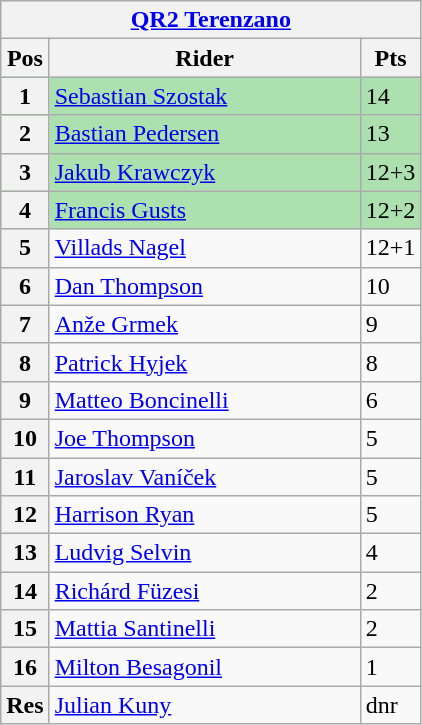<table class="wikitable">
<tr>
<th colspan="3"><a href='#'>QR2 Terenzano</a></th>
</tr>
<tr>
<th width=20>Pos</th>
<th width=200>Rider</th>
<th width=20>Pts</th>
</tr>
<tr style="background:#ACE1AF;">
<th>1</th>
<td> <a href='#'>Sebastian Szostak</a></td>
<td>14</td>
</tr>
<tr style="background:#ACE1AF;">
<th>2</th>
<td> <a href='#'>Bastian Pedersen</a></td>
<td>13</td>
</tr>
<tr style="background:#ACE1AF;">
<th>3</th>
<td> <a href='#'>Jakub Krawczyk</a></td>
<td>12+3</td>
</tr>
<tr style="background:#ACE1AF;">
<th>4</th>
<td> <a href='#'>Francis Gusts</a></td>
<td>12+2</td>
</tr>
<tr>
<th>5</th>
<td> <a href='#'>Villads Nagel</a></td>
<td>12+1</td>
</tr>
<tr>
<th>6</th>
<td> <a href='#'>Dan Thompson</a></td>
<td>10</td>
</tr>
<tr>
<th>7</th>
<td> <a href='#'>Anže Grmek</a></td>
<td>9</td>
</tr>
<tr>
<th>8</th>
<td> <a href='#'>Patrick Hyjek</a></td>
<td>8</td>
</tr>
<tr>
<th>9</th>
<td> <a href='#'>Matteo Boncinelli</a></td>
<td>6</td>
</tr>
<tr>
<th>10</th>
<td> <a href='#'>Joe Thompson</a></td>
<td>5</td>
</tr>
<tr>
<th>11</th>
<td> <a href='#'>Jaroslav Vaníček</a></td>
<td>5</td>
</tr>
<tr>
<th>12</th>
<td> <a href='#'>Harrison Ryan</a></td>
<td>5</td>
</tr>
<tr>
<th>13</th>
<td> <a href='#'>Ludvig Selvin</a></td>
<td>4</td>
</tr>
<tr>
<th>14</th>
<td> <a href='#'>Richárd Füzesi</a></td>
<td>2</td>
</tr>
<tr>
<th>15</th>
<td> <a href='#'>Mattia Santinelli</a></td>
<td>2</td>
</tr>
<tr>
<th>16</th>
<td> <a href='#'>Milton Besagonil</a></td>
<td>1</td>
</tr>
<tr>
<th>Res</th>
<td> <a href='#'>Julian Kuny</a></td>
<td>dnr</td>
</tr>
</table>
